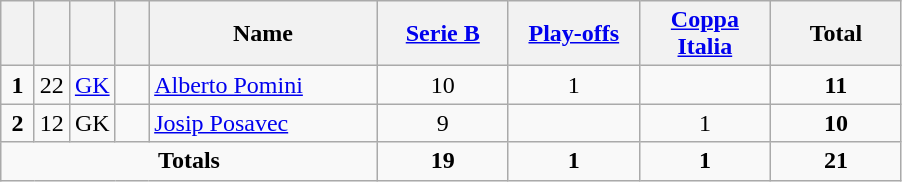<table class="wikitable" style="text-align:center">
<tr>
<th width=15></th>
<th width=15></th>
<th width=15></th>
<th width=15></th>
<th width=145>Name</th>
<th width=80><strong><a href='#'>Serie B</a></strong></th>
<th width=80><strong><a href='#'>Play-offs</a></strong></th>
<th width=80><strong><a href='#'>Coppa Italia</a></strong></th>
<th width=80>Total</th>
</tr>
<tr>
<td><strong>1</strong></td>
<td>22</td>
<td><a href='#'>GK</a></td>
<td></td>
<td align=left><a href='#'>Alberto Pomini</a></td>
<td>10</td>
<td>1</td>
<td></td>
<td><strong>11</strong></td>
</tr>
<tr>
<td><strong>2</strong></td>
<td>12</td>
<td>GK</td>
<td></td>
<td align=left><a href='#'>Josip Posavec</a></td>
<td>9</td>
<td></td>
<td>1</td>
<td><strong>10</strong></td>
</tr>
<tr>
<td colspan=5><strong>Totals</strong></td>
<td><strong>19</strong></td>
<td><strong>1</strong></td>
<td><strong>1</strong></td>
<td><strong>21</strong></td>
</tr>
</table>
